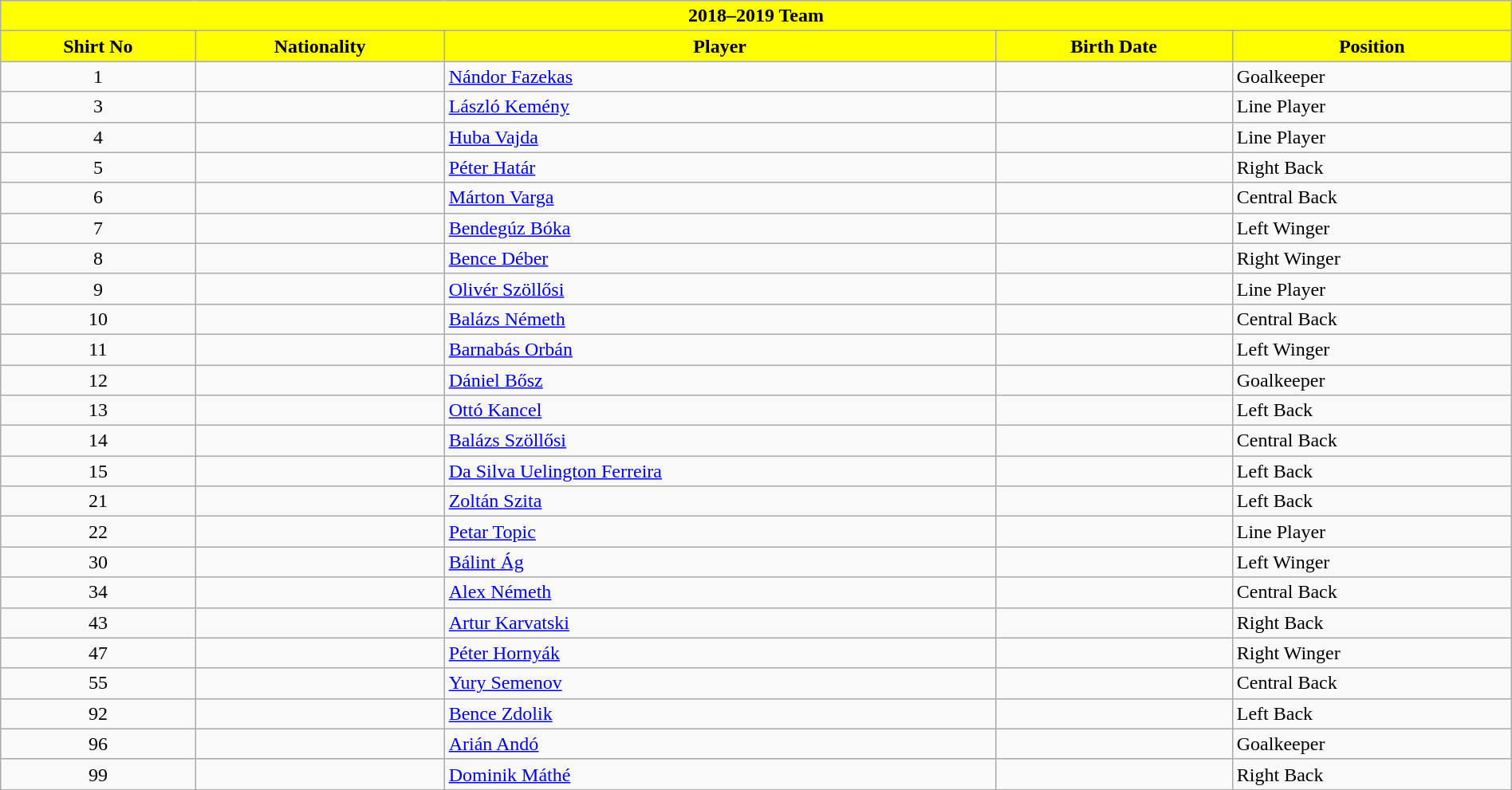<table class="wikitable collapsible collapsed" style="width:100%">
<tr>
<th colspan=5 style="background-color:yellow;color:black;text-align:center;"> <strong>2018–2019 Team</strong></th>
</tr>
<tr>
<th style="color:black; background:yellow">Shirt No</th>
<th style="color:black; background:yellow">Nationality</th>
<th style="color:black; background:yellow">Player</th>
<th style="color:black; background:yellow">Birth Date</th>
<th style="color:black; background:yellow">Position</th>
</tr>
<tr>
<td align=center>1</td>
<td></td>
<td><a href='#'>Nándor Fazekas</a></td>
<td></td>
<td>Goalkeeper</td>
</tr>
<tr>
<td align=center>3</td>
<td></td>
<td><a href='#'>László Kemény</a></td>
<td></td>
<td>Line Player</td>
</tr>
<tr>
<td align=center>4</td>
<td></td>
<td><a href='#'>Huba Vajda</a></td>
<td></td>
<td>Line Player</td>
</tr>
<tr>
<td align=center>5</td>
<td></td>
<td><a href='#'>Péter Határ</a></td>
<td></td>
<td>Right Back</td>
</tr>
<tr>
<td align=center>6</td>
<td></td>
<td><a href='#'>Márton Varga</a></td>
<td></td>
<td>Central Back</td>
</tr>
<tr>
<td align=center>7</td>
<td></td>
<td><a href='#'>Bendegúz Bóka</a></td>
<td></td>
<td>Left Winger</td>
</tr>
<tr>
<td align=center>8</td>
<td></td>
<td><a href='#'>Bence Déber</a></td>
<td></td>
<td>Right Winger</td>
</tr>
<tr>
<td align=center>9</td>
<td></td>
<td><a href='#'>Olivér Szöllősi</a></td>
<td></td>
<td>Line Player</td>
</tr>
<tr>
<td align=center>10</td>
<td></td>
<td><a href='#'>Balázs Németh</a></td>
<td></td>
<td>Central Back</td>
</tr>
<tr>
<td align=center>11</td>
<td></td>
<td><a href='#'>Barnabás Orbán</a></td>
<td></td>
<td>Left Winger</td>
</tr>
<tr>
<td align=center>12</td>
<td></td>
<td><a href='#'>Dániel Bősz</a></td>
<td></td>
<td>Goalkeeper</td>
</tr>
<tr>
<td align=center>13</td>
<td></td>
<td><a href='#'>Ottó Kancel</a></td>
<td></td>
<td>Left Back</td>
</tr>
<tr>
<td align=center>14</td>
<td></td>
<td><a href='#'>Balázs Szöllősi</a></td>
<td></td>
<td>Central Back</td>
</tr>
<tr>
<td align=center>15</td>
<td></td>
<td><a href='#'>Da Silva Uelington Ferreira</a></td>
<td></td>
<td>Left Back</td>
</tr>
<tr>
<td align=center>21</td>
<td></td>
<td><a href='#'>Zoltán Szita</a></td>
<td></td>
<td>Left Back</td>
</tr>
<tr>
<td align=center>22</td>
<td></td>
<td><a href='#'>Petar Topic</a></td>
<td></td>
<td>Line Player</td>
</tr>
<tr>
<td align=center>30</td>
<td></td>
<td><a href='#'>Bálint Ág</a></td>
<td></td>
<td>Left Winger</td>
</tr>
<tr>
<td align=center>34</td>
<td></td>
<td><a href='#'>Alex Németh</a></td>
<td></td>
<td>Central Back</td>
</tr>
<tr>
<td align=center>43</td>
<td></td>
<td><a href='#'>Artur Karvatski</a></td>
<td></td>
<td>Right Back</td>
</tr>
<tr>
<td align=center>47</td>
<td></td>
<td><a href='#'>Péter Hornyák</a></td>
<td></td>
<td>Right Winger</td>
</tr>
<tr>
<td align=center>55</td>
<td></td>
<td><a href='#'>Yury Semenov</a></td>
<td></td>
<td>Central Back</td>
</tr>
<tr>
<td align=center>92</td>
<td></td>
<td><a href='#'>Bence Zdolik</a></td>
<td></td>
<td>Left Back</td>
</tr>
<tr>
<td align=center>96</td>
<td></td>
<td><a href='#'>Arián Andó</a></td>
<td></td>
<td>Goalkeeper</td>
</tr>
<tr>
<td align=center>99</td>
<td></td>
<td><a href='#'>Dominik Máthé</a></td>
<td></td>
<td>Right Back</td>
</tr>
</table>
